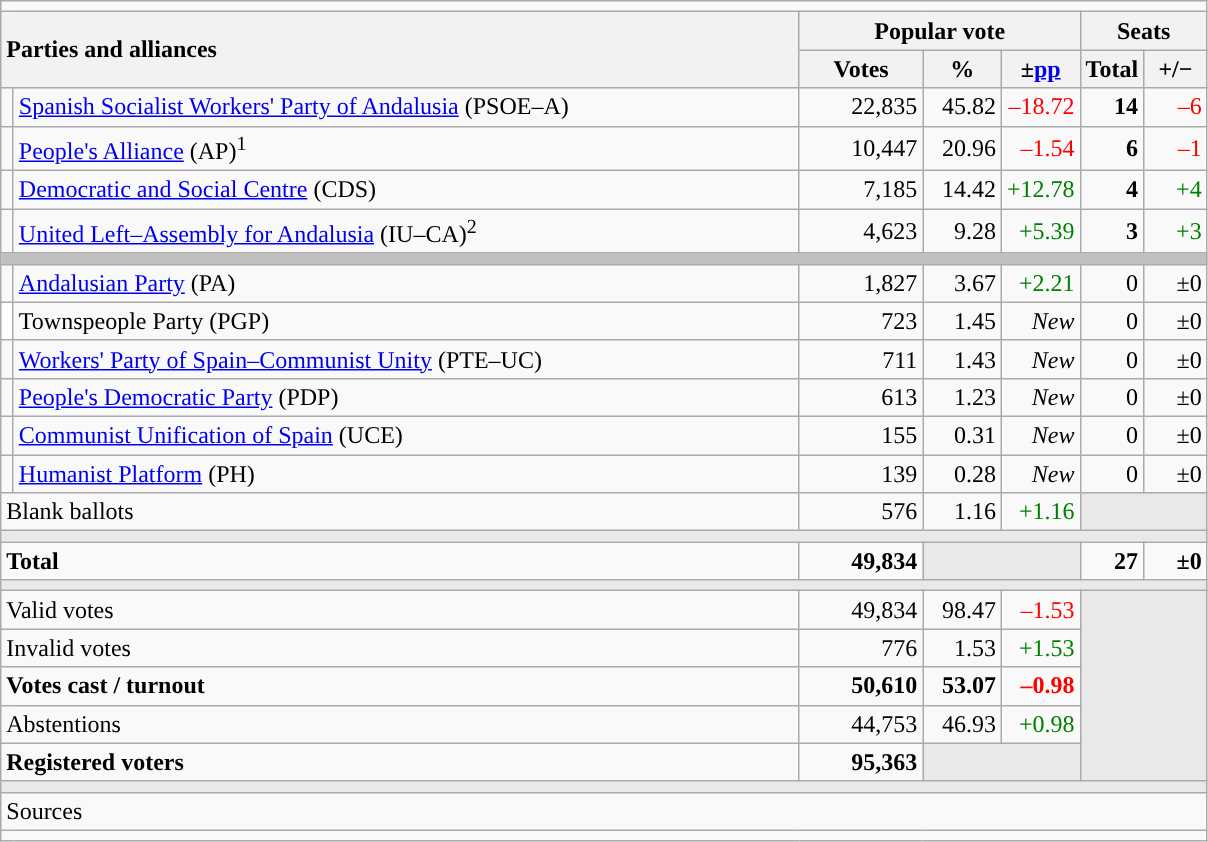<table class="wikitable" style="text-align:right;">
<tr>
<td colspan="7"></td>
</tr>
<tr>
<th style="text-align:left;" rowspan="2" colspan="2" width="525">Parties and alliances</th>
<th colspan="3">Popular vote</th>
<th colspan="2">Seats</th>
</tr>
<tr>
<th width="75">Votes</th>
<th width="45">%</th>
<th width="45">±<a href='#'>pp</a></th>
<th width="35">Total</th>
<th width="35">+/−</th>
</tr>
<tr>
<td width="1" style="color:inherit;background:"></td>
<td align="left"><a href='#'>Spanish Socialist Workers' Party of Andalusia</a> (PSOE–A)</td>
<td>22,835</td>
<td>45.82</td>
<td style="color:red;">–18.72</td>
<td><strong>14</strong></td>
<td style="color:red;">–6</td>
</tr>
<tr>
<td style="color:inherit;background:"></td>
<td align="left"><a href='#'>People's Alliance</a> (AP)<sup>1</sup></td>
<td>10,447</td>
<td>20.96</td>
<td style="color:red;">–1.54</td>
<td><strong>6</strong></td>
<td style="color:red;">–1</td>
</tr>
<tr>
<td style="color:inherit;background:"></td>
<td align="left"><a href='#'>Democratic and Social Centre</a> (CDS)</td>
<td>7,185</td>
<td>14.42</td>
<td style="color:green;">+12.78</td>
<td><strong>4</strong></td>
<td style="color:green;">+4</td>
</tr>
<tr>
<td style="color:inherit;background:"></td>
<td align="left"><a href='#'>United Left–Assembly for Andalusia</a> (IU–CA)<sup>2</sup></td>
<td>4,623</td>
<td>9.28</td>
<td style="color:green;">+5.39</td>
<td><strong>3</strong></td>
<td style="color:green;">+3</td>
</tr>
<tr>
<td colspan="7" bgcolor="#C0C0C0"></td>
</tr>
<tr>
<td style="color:inherit;background:"></td>
<td align="left"><a href='#'>Andalusian Party</a> (PA)</td>
<td>1,827</td>
<td>3.67</td>
<td style="color:green;">+2.21</td>
<td>0</td>
<td>±0</td>
</tr>
<tr>
<td bgcolor="white"></td>
<td align="left">Townspeople Party (PGP)</td>
<td>723</td>
<td>1.45</td>
<td><em>New</em></td>
<td>0</td>
<td>±0</td>
</tr>
<tr>
<td style="color:inherit;background:"></td>
<td align="left"><a href='#'>Workers' Party of Spain–Communist Unity</a> (PTE–UC)</td>
<td>711</td>
<td>1.43</td>
<td><em>New</em></td>
<td>0</td>
<td>±0</td>
</tr>
<tr>
<td style="color:inherit;background:"></td>
<td align="left"><a href='#'>People's Democratic Party</a> (PDP)</td>
<td>613</td>
<td>1.23</td>
<td><em>New</em></td>
<td>0</td>
<td>±0</td>
</tr>
<tr>
<td style="color:inherit;background:"></td>
<td align="left"><a href='#'>Communist Unification of Spain</a> (UCE)</td>
<td>155</td>
<td>0.31</td>
<td><em>New</em></td>
<td>0</td>
<td>±0</td>
</tr>
<tr>
<td style="color:inherit;background:"></td>
<td align="left"><a href='#'>Humanist Platform</a> (PH)</td>
<td>139</td>
<td>0.28</td>
<td><em>New</em></td>
<td>0</td>
<td>±0</td>
</tr>
<tr>
<td align="left" colspan="2">Blank ballots</td>
<td>576</td>
<td>1.16</td>
<td style="color:green;">+1.16</td>
<td bgcolor="#E9E9E9" colspan="2"></td>
</tr>
<tr>
<td colspan="7" bgcolor="#E9E9E9"></td>
</tr>
<tr style="font-weight:bold;">
<td align="left" colspan="2">Total</td>
<td>49,834</td>
<td bgcolor="#E9E9E9" colspan="2"></td>
<td>27</td>
<td>±0</td>
</tr>
<tr>
<td colspan="7" bgcolor="#E9E9E9"></td>
</tr>
<tr>
<td align="left" colspan="2">Valid votes</td>
<td>49,834</td>
<td>98.47</td>
<td style="color:red;">–1.53</td>
<td bgcolor="#E9E9E9" colspan="2" rowspan="5"></td>
</tr>
<tr>
<td align="left" colspan="2">Invalid votes</td>
<td>776</td>
<td>1.53</td>
<td style="color:green;">+1.53</td>
</tr>
<tr style="font-weight:bold;">
<td align="left" colspan="2">Votes cast / turnout</td>
<td>50,610</td>
<td>53.07</td>
<td style="color:red;">–0.98</td>
</tr>
<tr>
<td align="left" colspan="2">Abstentions</td>
<td>44,753</td>
<td>46.93</td>
<td style="color:green;">+0.98</td>
</tr>
<tr style="font-weight:bold;">
<td align="left" colspan="2">Registered voters</td>
<td>95,363</td>
<td bgcolor="#E9E9E9" colspan="2"></td>
</tr>
<tr>
<td colspan="7" bgcolor="#E9E9E9"></td>
</tr>
<tr>
<td align="left" colspan="7">Sources</td>
</tr>
<tr>
<td colspan="7" style="text-align:left; max-width:790px;"></td>
</tr>
</table>
